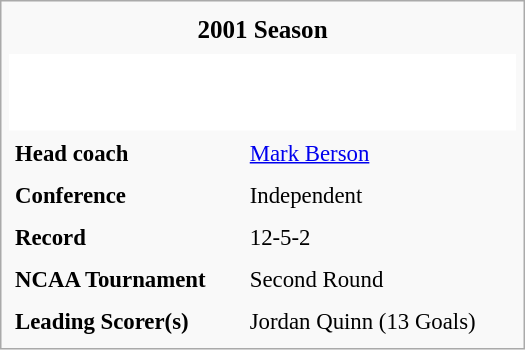<table class="infobox" cellpadding="4" width="350" style="font-size: 95%;">
<tr>
<th colspan="2" style="text-align:center; font-size:110%;">2001 Season</th>
</tr>
<tr>
<td class="toccolours" colspan="2" style="text-align:center; background:white;"><br><table style="background:white; padding:0.5em;">
<tr>
<td style="text-align:center; vertical-align:middle; border:0;"></td>
<td style="text-align:center; vertical-align:middle; border:0;"></td>
</tr>
<tr>
<td style="text-align:center; border:0;"></td>
</tr>
</table>
</td>
</tr>
<tr style="vertical-align: middle;">
<td><strong>Head coach</strong></td>
<td><a href='#'>Mark Berson</a></td>
</tr>
<tr>
<td><strong>Conference</strong></td>
<td>Independent</td>
</tr>
<tr>
<td><strong>Record</strong></td>
<td>12-5-2</td>
</tr>
<tr>
<td><strong>NCAA Tournament</strong></td>
<td>Second Round</td>
</tr>
<tr>
<td><strong>Leading Scorer(s)</strong></td>
<td>Jordan Quinn (13 Goals)</td>
</tr>
</table>
